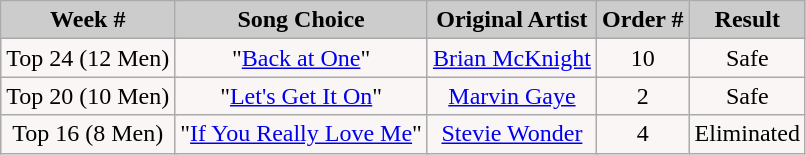<table class="wikitable" style="float:left;">
<tr style="text-align:Center; background:#ccc;">
<td colspan="100"><strong>Week #</strong></td>
<td colspan="100"><strong>Song Choice</strong></td>
<td colspan="100"><strong>Original Artist</strong></td>
<td colspan="100"><strong>Order #</strong></td>
<td colspan="100"><strong>Result</strong></td>
</tr>
<tr style="text-align:center; background:#faf6f6;">
<td colspan="100">Top 24 (12 Men)</td>
<td colspan="100">"<a href='#'>Back at One</a>"</td>
<td colspan="100"><a href='#'>Brian McKnight</a></td>
<td colspan="100">10</td>
<td colspan="100">Safe</td>
</tr>
<tr style="text-align:center; background:#faf6f6;">
<td colspan="100">Top 20 (10 Men)</td>
<td colspan="100">"<a href='#'>Let's Get It On</a>"</td>
<td colspan="100"><a href='#'>Marvin Gaye</a></td>
<td colspan="100">2</td>
<td colspan="100">Safe</td>
</tr>
<tr style="text-align:center; background:#faf6f6;">
<td colspan="100">Top 16 (8 Men)</td>
<td colspan="100">"<a href='#'>If You Really Love Me</a>"</td>
<td colspan="100"><a href='#'>Stevie Wonder</a></td>
<td colspan="100">4</td>
<td colspan="100">Eliminated</td>
</tr>
</table>
